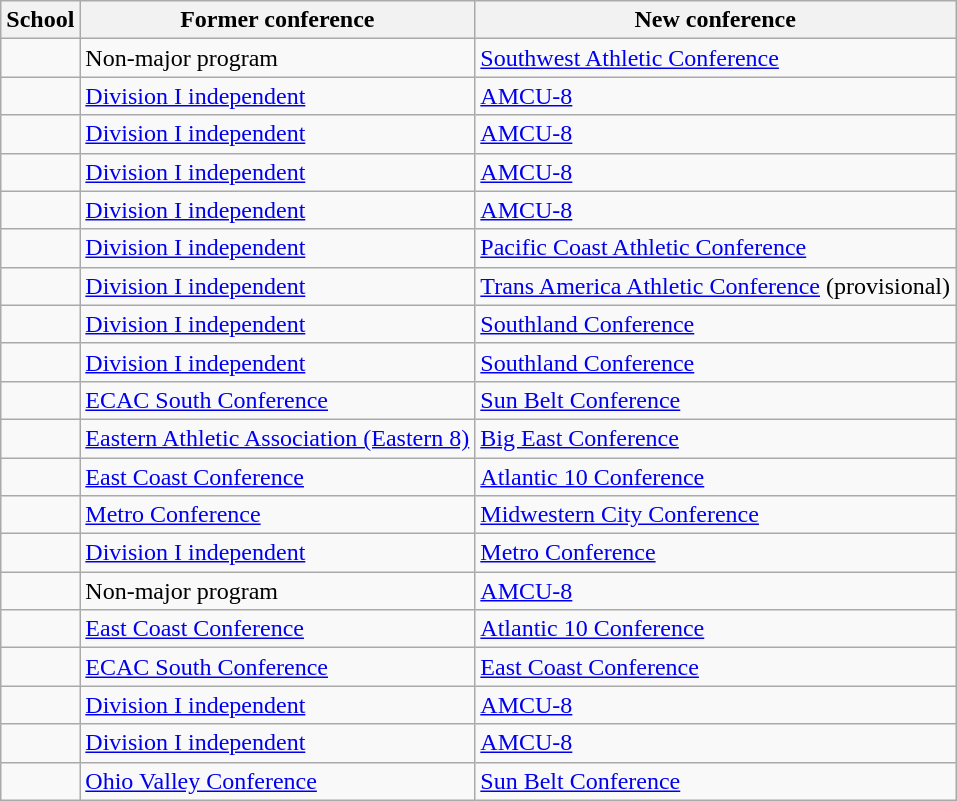<table class="wikitable sortable">
<tr>
<th>School</th>
<th>Former conference</th>
<th>New conference</th>
</tr>
<tr>
<td></td>
<td>Non-major program</td>
<td><a href='#'>Southwest Athletic Conference</a></td>
</tr>
<tr>
<td></td>
<td><a href='#'>Division I independent</a></td>
<td><a href='#'>AMCU-8</a></td>
</tr>
<tr>
<td></td>
<td><a href='#'>Division I independent</a></td>
<td><a href='#'>AMCU-8</a></td>
</tr>
<tr>
<td></td>
<td><a href='#'>Division I independent</a></td>
<td><a href='#'>AMCU-8</a></td>
</tr>
<tr>
<td></td>
<td><a href='#'>Division I independent</a></td>
<td><a href='#'>AMCU-8</a></td>
</tr>
<tr>
<td></td>
<td><a href='#'>Division I independent</a></td>
<td><a href='#'>Pacific Coast Athletic Conference</a></td>
</tr>
<tr>
<td></td>
<td><a href='#'>Division I independent</a></td>
<td><a href='#'>Trans America Athletic Conference</a> (provisional)</td>
</tr>
<tr>
<td></td>
<td><a href='#'>Division I independent</a></td>
<td><a href='#'>Southland Conference</a></td>
</tr>
<tr>
<td></td>
<td><a href='#'>Division I independent</a></td>
<td><a href='#'>Southland Conference</a></td>
</tr>
<tr>
<td></td>
<td><a href='#'>ECAC South Conference</a></td>
<td><a href='#'>Sun Belt Conference</a></td>
</tr>
<tr>
<td></td>
<td><a href='#'>Eastern Athletic Association (Eastern 8)</a></td>
<td><a href='#'>Big East Conference</a></td>
</tr>
<tr>
<td></td>
<td><a href='#'>East Coast Conference</a></td>
<td><a href='#'>Atlantic 10 Conference</a></td>
</tr>
<tr>
<td></td>
<td><a href='#'>Metro Conference</a></td>
<td><a href='#'>Midwestern City Conference</a></td>
</tr>
<tr>
<td></td>
<td><a href='#'>Division I independent</a></td>
<td><a href='#'>Metro Conference</a></td>
</tr>
<tr>
<td></td>
<td>Non-major program</td>
<td><a href='#'>AMCU-8</a></td>
</tr>
<tr>
<td></td>
<td><a href='#'>East Coast Conference</a></td>
<td><a href='#'>Atlantic 10 Conference</a></td>
</tr>
<tr>
<td></td>
<td><a href='#'>ECAC South Conference</a></td>
<td><a href='#'>East Coast Conference</a></td>
</tr>
<tr>
<td></td>
<td><a href='#'>Division I independent</a></td>
<td><a href='#'>AMCU-8</a></td>
</tr>
<tr>
<td></td>
<td><a href='#'>Division I independent</a></td>
<td><a href='#'>AMCU-8</a></td>
</tr>
<tr>
<td></td>
<td><a href='#'>Ohio Valley Conference</a></td>
<td><a href='#'>Sun Belt Conference</a></td>
</tr>
</table>
